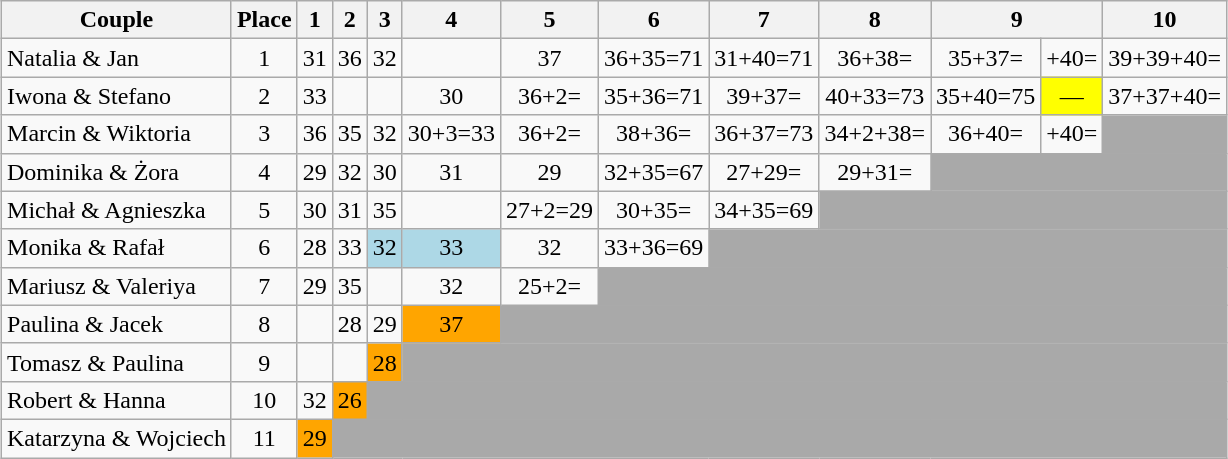<table class="wikitable sortable" style="margin:auto;text-align:center;">
<tr>
<th>Couple</th>
<th>Place</th>
<th>1</th>
<th>2</th>
<th>3</th>
<th>4</th>
<th>5</th>
<th>6</th>
<th>7</th>
<th>8</th>
<th colspan="2">9</th>
<th>10</th>
</tr>
<tr>
<td style="text-align:left;">Natalia & Jan</td>
<td>1</td>
<td>31</td>
<td>36</td>
<td>32</td>
<td></td>
<td>37</td>
<td> 36+35=71</td>
<td> 31+40=71</td>
<td>36+38=</td>
<td> 35+37=</td>
<td>+40=</td>
<td>39+39+40=</td>
</tr>
<tr>
<td style="text-align:left;">Iwona & Stefano</td>
<td>2</td>
<td>33</td>
<td></td>
<td></td>
<td>30</td>
<td> 36+2=</td>
<td> 35+36=71</td>
<td> 39+37=</td>
<td> 40+33=73</td>
<td>35+40=75</td>
<td style="background:yellow;"><div> —</div></td>
<td>37+37+40=</td>
</tr>
<tr>
<td style="text-align:left;">Marcin & Wiktoria</td>
<td>3</td>
<td>36</td>
<td>35</td>
<td>32</td>
<td> 30+3=33</td>
<td>36+2=</td>
<td> 38+36=</td>
<td> 36+37=73</td>
<td> 34+2+38=</td>
<td> 36+40=</td>
<td>+40=</td>
<td style="background:darkgrey;"></td>
</tr>
<tr>
<td style="text-align:left;">Dominika & Żora</td>
<td>4</td>
<td>29</td>
<td>32</td>
<td>30</td>
<td>31</td>
<td> 29</td>
<td>32+35=67</td>
<td>27+29=</td>
<td>29+31=</td>
<td style="background:darkgrey;" colspan="3"></td>
</tr>
<tr>
<td style="text-align:left;">Michał & Agnieszka</td>
<td>5</td>
<td>30</td>
<td>31</td>
<td>35</td>
<td></td>
<td> 27+2=29</td>
<td> 30+35=</td>
<td>34+35=69</td>
<td style="background:darkgrey;" colspan="4"></td>
</tr>
<tr>
<td style="text-align:left;">Monika & Rafał</td>
<td>6</td>
<td>28</td>
<td>33</td>
<td style="background:lightblue;">32</td>
<td style="background:lightblue;">33</td>
<td>32</td>
<td>33+36=69</td>
<td style="background:darkgrey;" colspan="5"></td>
</tr>
<tr>
<td style="text-align:left;">Mariusz & Valeriya</td>
<td>7</td>
<td>29</td>
<td>35</td>
<td></td>
<td>32</td>
<td>25+2=</td>
<td style="background:darkgrey;" colspan="6"></td>
</tr>
<tr>
<td style="text-align:left;">Paulina & Jacek</td>
<td>8</td>
<td></td>
<td>28</td>
<td>29</td>
<td style="background:orange;">37</td>
<td style="background:darkgrey;" colspan="7"></td>
</tr>
<tr>
<td style="text-align:left;">Tomasz & Paulina</td>
<td>9</td>
<td></td>
<td></td>
<td style="background:orange;">28</td>
<td style="background:darkgrey;" colspan="8"></td>
</tr>
<tr>
<td style="text-align:left;">Robert & Hanna</td>
<td>10</td>
<td>32</td>
<td style="background:orange;">26</td>
<td style="background:darkgrey;" colspan="9"></td>
</tr>
<tr>
<td style="text-align:left;">Katarzyna & Wojciech</td>
<td>11</td>
<td style="background:orange;">29</td>
<td style="background:darkgrey;" colspan="10"></td>
</tr>
</table>
